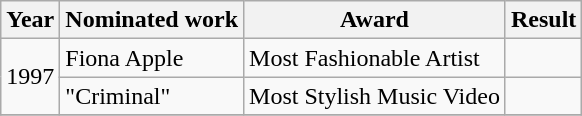<table class="wikitable">
<tr>
<th>Year</th>
<th>Nominated work</th>
<th>Award</th>
<th>Result</th>
</tr>
<tr>
<td align="center" rowspan=2>1997</td>
<td>Fiona Apple</td>
<td>Most Fashionable Artist</td>
<td></td>
</tr>
<tr>
<td>"Criminal"</td>
<td>Most Stylish Music Video</td>
<td></td>
</tr>
<tr>
</tr>
</table>
